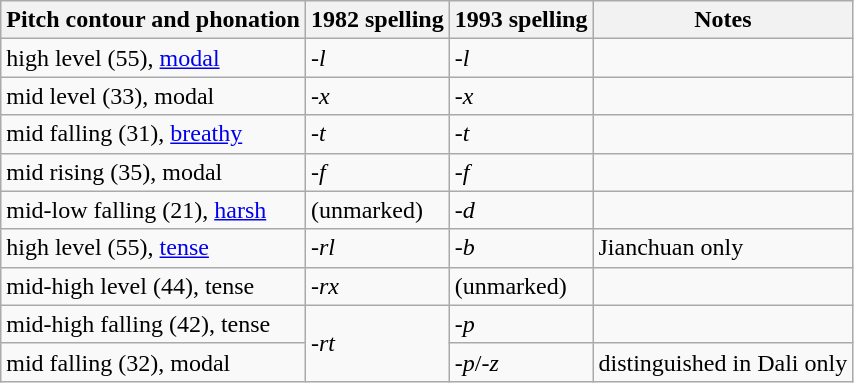<table class="wikitable">
<tr>
<th>Pitch contour and phonation</th>
<th>1982 spelling</th>
<th>1993 spelling</th>
<th>Notes</th>
</tr>
<tr>
<td>high level (55), <a href='#'>modal</a></td>
<td><em>-l</em></td>
<td><em>-l</em></td>
<td></td>
</tr>
<tr>
<td>mid level (33), modal</td>
<td><em>-x</em></td>
<td><em>-x</em></td>
<td></td>
</tr>
<tr>
<td>mid falling (31), <a href='#'>breathy</a></td>
<td><em>-t</em></td>
<td><em>-t</em></td>
<td></td>
</tr>
<tr>
<td>mid rising (35), modal</td>
<td><em>-f</em></td>
<td><em>-f</em></td>
<td></td>
</tr>
<tr>
<td>mid-low falling (21), <a href='#'>harsh</a></td>
<td>(unmarked)</td>
<td><em>-d</em></td>
<td></td>
</tr>
<tr>
<td>high level (55), <a href='#'>tense</a></td>
<td><em>-rl</em></td>
<td><em>-b</em></td>
<td>Jianchuan only</td>
</tr>
<tr>
<td>mid-high level (44), tense</td>
<td><em>-rx</em></td>
<td>(unmarked)</td>
<td></td>
</tr>
<tr>
<td>mid-high falling (42), tense</td>
<td rowspan="2"><em>-rt</em></td>
<td><em>-p</em></td>
<td></td>
</tr>
<tr>
<td>mid falling (32), modal</td>
<td><em>-p</em>/<em>-z</em></td>
<td>distinguished in Dali only</td>
</tr>
</table>
